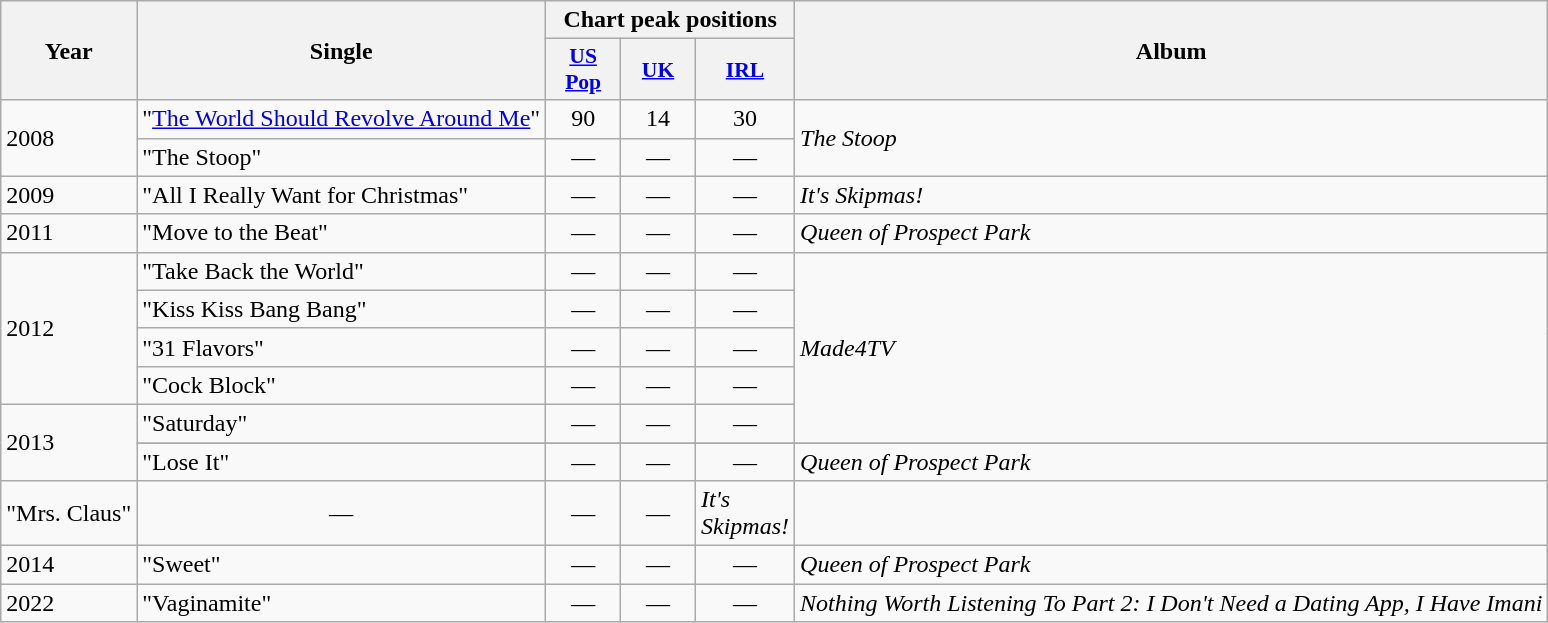<table class="wikitable">
<tr>
<th rowspan="2">Year</th>
<th rowspan="2">Single</th>
<th colspan="3">Chart peak positions</th>
<th rowspan="2">Album</th>
</tr>
<tr>
<th style="width:3em;font-size:90%"><a href='#'>US Pop</a><br></th>
<th style="width:3em;font-size:90%"><a href='#'>UK</a><br></th>
<th style="width:3em;font-size:90%"><a href='#'>IRL</a><br></th>
</tr>
<tr>
<td rowspan="2">2008</td>
<td>"<a href='#'>The World Should Revolve Around Me</a>"</td>
<td align="center">90</td>
<td align="center">14</td>
<td align="center">30</td>
<td rowspan="2"><em>The Stoop</em></td>
</tr>
<tr>
<td>"The Stoop"</td>
<td align="center">—</td>
<td align="center">—</td>
<td align="center">—</td>
</tr>
<tr>
<td>2009</td>
<td>"All I Really Want for Christmas"</td>
<td align="center">—</td>
<td align="center">—</td>
<td align="center">—</td>
<td><em>It's Skipmas!</em></td>
</tr>
<tr>
<td>2011</td>
<td>"Move to the Beat"</td>
<td align="center">—</td>
<td align="center">—</td>
<td align="center">—</td>
<td><em>Queen of Prospect Park</em></td>
</tr>
<tr>
<td rowspan="4">2012</td>
<td>"Take Back the World"</td>
<td align="center">—</td>
<td align="center">—</td>
<td align="center">—</td>
<td rowspan="5"><em>Made4TV</em></td>
</tr>
<tr>
<td>"Kiss Kiss Bang Bang"</td>
<td align="center">—</td>
<td align="center">—</td>
<td align="center">—</td>
</tr>
<tr>
<td>"31 Flavors"</td>
<td align="center">—</td>
<td align="center">—</td>
<td align="center">—</td>
</tr>
<tr>
<td>"Cock Block"</td>
<td align="center">—</td>
<td align="center">—</td>
<td align="center">—</td>
</tr>
<tr>
<td rowspan="3">2013</td>
<td>"Saturday"</td>
<td align="center">—</td>
<td align="center">—</td>
<td align="center">—</td>
</tr>
<tr>
</tr>
<tr>
<td>"Lose It"</td>
<td align="center">—</td>
<td align="center">—</td>
<td align="center">—</td>
<td><em>Queen of Prospect Park</em></td>
</tr>
<tr>
<td>"Mrs. Claus"</td>
<td align="center">—</td>
<td align="center">—</td>
<td align="center">—</td>
<td><em>It's Skipmas!</em></td>
</tr>
<tr>
<td>2014</td>
<td>"Sweet"</td>
<td align="center">—</td>
<td align="center">—</td>
<td align="center">—</td>
<td><em>Queen of Prospect Park</em></td>
</tr>
<tr>
<td>2022</td>
<td>"Vaginamite"</td>
<td align="center">—</td>
<td align="center">—</td>
<td align="center">—</td>
<td><em>Nothing Worth Listening To Part 2: I Don't Need a Dating App, I Have Imani</em></td>
</tr>
</table>
